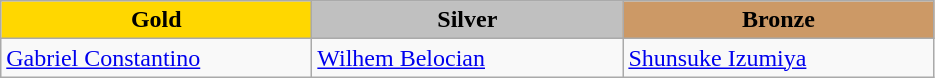<table class="wikitable" style="text-align:left">
<tr align="center">
<td width=200 bgcolor=gold><strong>Gold</strong></td>
<td width=200 bgcolor=silver><strong>Silver</strong></td>
<td width=200 bgcolor=CC9966><strong>Bronze</strong></td>
</tr>
<tr>
<td><a href='#'>Gabriel Constantino</a><br></td>
<td><a href='#'>Wilhem Belocian</a><br></td>
<td><a href='#'>Shunsuke Izumiya</a><br></td>
</tr>
</table>
